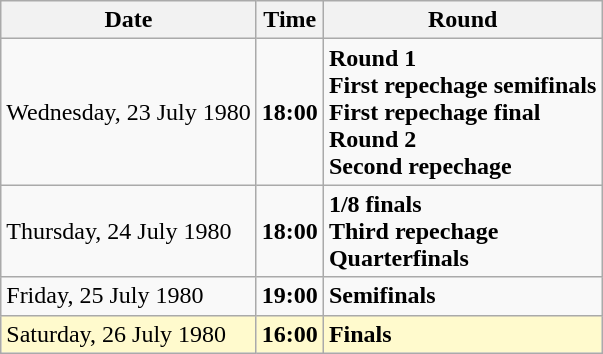<table class="wikitable">
<tr>
<th>Date</th>
<th>Time</th>
<th>Round</th>
</tr>
<tr>
<td>Wednesday, 23 July 1980</td>
<td><strong>18:00</strong></td>
<td><strong>Round 1</strong><br><strong>First repechage semifinals</strong><br><strong>First repechage final</strong><br><strong>Round 2</strong><br><strong>Second repechage</strong></td>
</tr>
<tr>
<td>Thursday, 24 July 1980</td>
<td><strong>18:00</strong></td>
<td><strong>1/8 finals</strong><br><strong>Third repechage</strong><br><strong>Quarterfinals</strong></td>
</tr>
<tr>
<td>Friday, 25 July 1980</td>
<td><strong>19:00</strong></td>
<td><strong>Semifinals</strong></td>
</tr>
<tr style=background:lemonchiffon>
<td>Saturday, 26 July 1980</td>
<td><strong>16:00</strong></td>
<td><strong>Finals</strong></td>
</tr>
</table>
